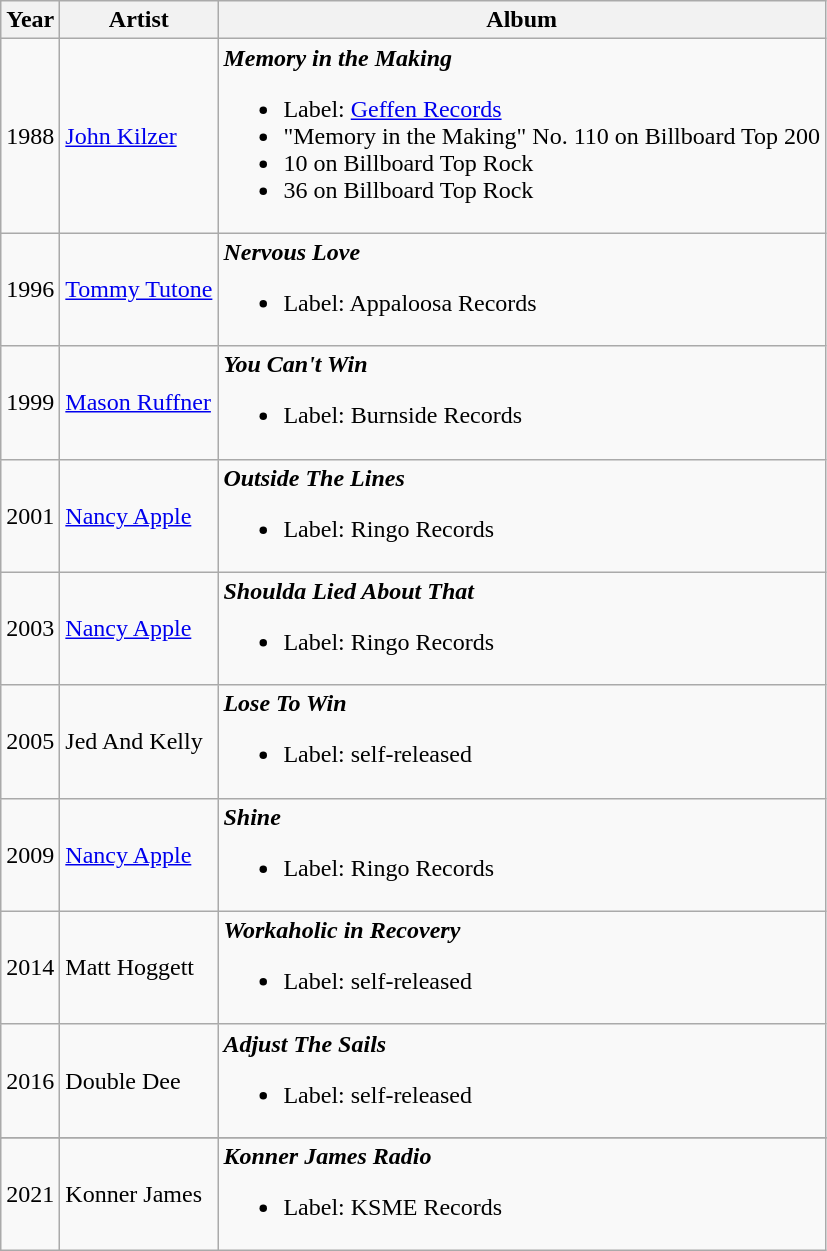<table class="wikitable mw-collapsible">
<tr>
<th>Year</th>
<th>Artist</th>
<th>Album</th>
</tr>
<tr>
<td>1988</td>
<td><a href='#'>John Kilzer</a></td>
<td><strong><em>Memory in the Making</em></strong><br><ul><li>Label: <a href='#'>Geffen Records</a></li><li>"Memory in the Making"  No. 110 on Billboard Top 200</li><li>10 on Billboard Top Rock</li><li>36 on Billboard Top Rock</li></ul></td>
</tr>
<tr>
<td>1996</td>
<td><a href='#'>Tommy Tutone</a></td>
<td><strong><em>Nervous Love</em></strong><br><ul><li>Label: Appaloosa Records</li></ul></td>
</tr>
<tr>
<td>1999</td>
<td><a href='#'>Mason Ruffner</a></td>
<td><strong><em>You Can't Win</em></strong><br><ul><li>Label: Burnside Records</li></ul></td>
</tr>
<tr>
<td>2001</td>
<td><a href='#'>Nancy Apple</a></td>
<td><strong><em>Outside The Lines</em></strong><br><ul><li>Label: Ringo Records</li></ul></td>
</tr>
<tr>
<td>2003</td>
<td><a href='#'>Nancy Apple</a></td>
<td><strong><em>Shoulda Lied About That</em></strong><br><ul><li>Label: Ringo Records</li></ul></td>
</tr>
<tr>
<td>2005</td>
<td>Jed And Kelly</td>
<td><strong><em>Lose To Win</em></strong><br><ul><li>Label: self-released</li></ul></td>
</tr>
<tr>
<td>2009</td>
<td><a href='#'>Nancy Apple</a></td>
<td><strong><em>Shine</em></strong><br><ul><li>Label: Ringo Records</li></ul></td>
</tr>
<tr>
<td>2014</td>
<td>Matt Hoggett</td>
<td><strong><em>Workaholic in Recovery</em></strong><br><ul><li>Label: self-released</li></ul></td>
</tr>
<tr>
<td>2016</td>
<td>Double Dee</td>
<td><strong><em>Adjust The Sails</em></strong><br><ul><li>Label: self-released</li></ul></td>
</tr>
<tr>
</tr>
<tr>
<td>2021</td>
<td>Konner James</td>
<td><strong><em>Konner James Radio</em></strong><br><ul><li>Label: KSME Records</li></ul></td>
</tr>
</table>
